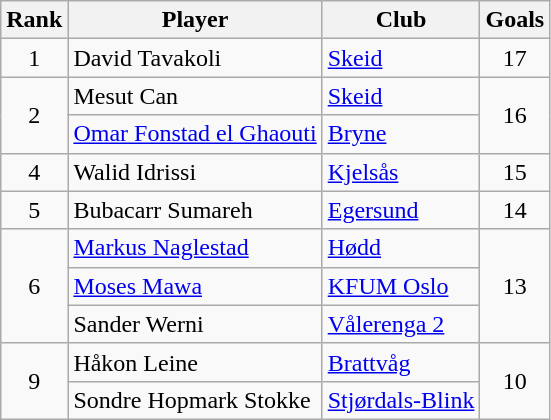<table class="wikitable" style="text-align:center">
<tr>
<th>Rank</th>
<th>Player</th>
<th>Club</th>
<th>Goals</th>
</tr>
<tr>
<td rowspan="1">1</td>
<td align="left"> David Tavakoli</td>
<td align="left"><a href='#'>Skeid</a></td>
<td rowspan="1">17</td>
</tr>
<tr>
<td rowspan="2">2</td>
<td align="left"> Mesut Can</td>
<td align="left"><a href='#'>Skeid</a></td>
<td rowspan="2">16</td>
</tr>
<tr>
<td align="left"> <a href='#'>Omar Fonstad el Ghaouti</a></td>
<td align="left"><a href='#'>Bryne</a></td>
</tr>
<tr>
<td rowspan="1">4</td>
<td align="left"> Walid Idrissi</td>
<td align="left"><a href='#'>Kjelsås</a></td>
<td rowspan="1">15</td>
</tr>
<tr>
<td rowspan="1">5</td>
<td align="left"> Bubacarr Sumareh</td>
<td align="left"><a href='#'>Egersund</a></td>
<td rowspan="1">14</td>
</tr>
<tr>
<td rowspan="3">6</td>
<td align="left"> <a href='#'>Markus Naglestad</a></td>
<td align="left"><a href='#'>Hødd</a></td>
<td rowspan="3">13</td>
</tr>
<tr>
<td align="left"> <a href='#'>Moses Mawa</a></td>
<td align="left"><a href='#'>KFUM Oslo</a></td>
</tr>
<tr>
<td align="left"> Sander Werni</td>
<td align="left"><a href='#'>Vålerenga 2</a></td>
</tr>
<tr>
<td rowspan="2">9</td>
<td align="left"> Håkon Leine</td>
<td align="left"><a href='#'>Brattvåg</a></td>
<td rowspan="2">10</td>
</tr>
<tr>
<td align="left"> Sondre Hopmark Stokke</td>
<td align="left"><a href='#'>Stjørdals-Blink</a></td>
</tr>
</table>
